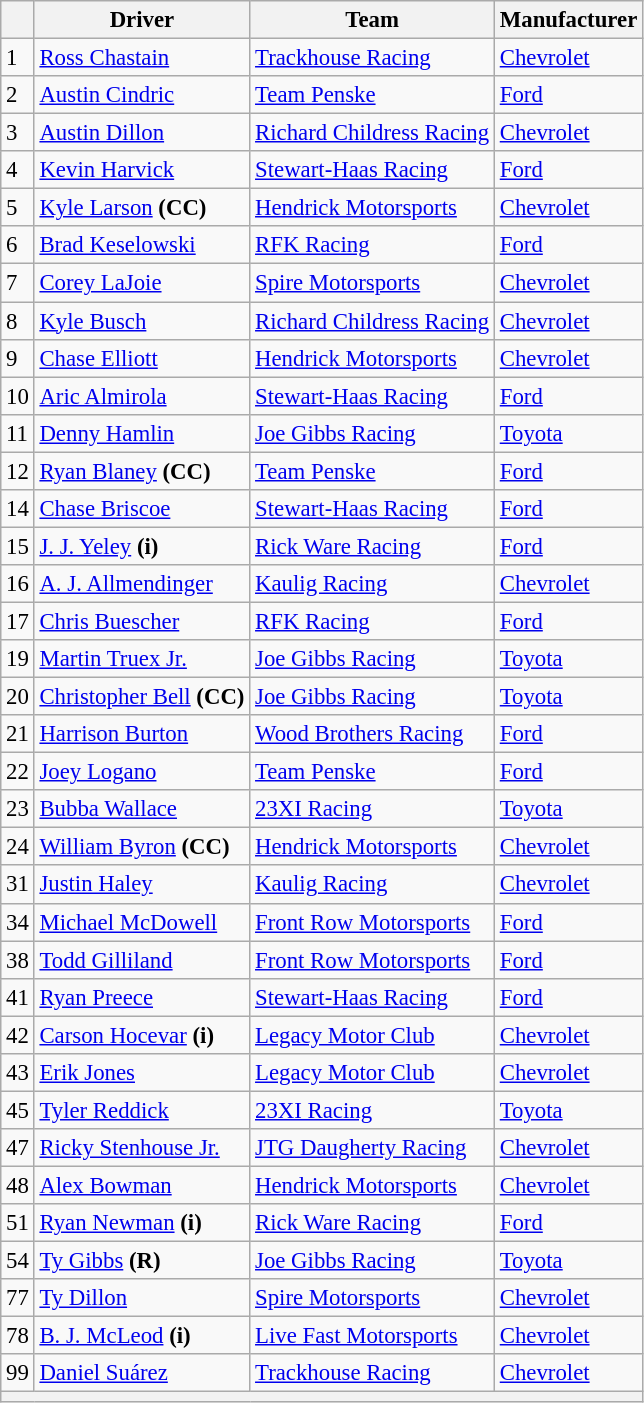<table class="wikitable" style="font-size:95%">
<tr>
<th></th>
<th>Driver</th>
<th>Team</th>
<th>Manufacturer</th>
</tr>
<tr>
<td>1</td>
<td><a href='#'>Ross Chastain</a></td>
<td><a href='#'>Trackhouse Racing</a></td>
<td><a href='#'>Chevrolet</a></td>
</tr>
<tr>
<td>2</td>
<td><a href='#'>Austin Cindric</a></td>
<td><a href='#'>Team Penske</a></td>
<td><a href='#'>Ford</a></td>
</tr>
<tr>
<td>3</td>
<td><a href='#'>Austin Dillon</a></td>
<td><a href='#'>Richard Childress Racing</a></td>
<td><a href='#'>Chevrolet</a></td>
</tr>
<tr>
<td>4</td>
<td><a href='#'>Kevin Harvick</a></td>
<td><a href='#'>Stewart-Haas Racing</a></td>
<td><a href='#'>Ford</a></td>
</tr>
<tr>
<td>5</td>
<td><a href='#'>Kyle Larson</a> <strong>(CC)</strong></td>
<td><a href='#'>Hendrick Motorsports</a></td>
<td><a href='#'>Chevrolet</a></td>
</tr>
<tr>
<td>6</td>
<td><a href='#'>Brad Keselowski</a></td>
<td><a href='#'>RFK Racing</a></td>
<td><a href='#'>Ford</a></td>
</tr>
<tr>
<td>7</td>
<td><a href='#'>Corey LaJoie</a></td>
<td><a href='#'>Spire Motorsports</a></td>
<td><a href='#'>Chevrolet</a></td>
</tr>
<tr>
<td>8</td>
<td><a href='#'>Kyle Busch</a></td>
<td><a href='#'>Richard Childress Racing</a></td>
<td><a href='#'>Chevrolet</a></td>
</tr>
<tr>
<td>9</td>
<td><a href='#'>Chase Elliott</a></td>
<td><a href='#'>Hendrick Motorsports</a></td>
<td><a href='#'>Chevrolet</a></td>
</tr>
<tr>
<td>10</td>
<td><a href='#'>Aric Almirola</a></td>
<td><a href='#'>Stewart-Haas Racing</a></td>
<td><a href='#'>Ford</a></td>
</tr>
<tr>
<td>11</td>
<td><a href='#'>Denny Hamlin</a></td>
<td><a href='#'>Joe Gibbs Racing</a></td>
<td><a href='#'>Toyota</a></td>
</tr>
<tr>
<td>12</td>
<td><a href='#'>Ryan Blaney</a> <strong>(CC)</strong></td>
<td><a href='#'>Team Penske</a></td>
<td><a href='#'>Ford</a></td>
</tr>
<tr>
<td>14</td>
<td><a href='#'>Chase Briscoe</a></td>
<td><a href='#'>Stewart-Haas Racing</a></td>
<td><a href='#'>Ford</a></td>
</tr>
<tr>
<td>15</td>
<td><a href='#'>J. J. Yeley</a> <strong>(i)</strong></td>
<td><a href='#'>Rick Ware Racing</a></td>
<td><a href='#'>Ford</a></td>
</tr>
<tr>
<td>16</td>
<td><a href='#'>A. J. Allmendinger</a></td>
<td><a href='#'>Kaulig Racing</a></td>
<td><a href='#'>Chevrolet</a></td>
</tr>
<tr>
<td>17</td>
<td><a href='#'>Chris Buescher</a></td>
<td><a href='#'>RFK Racing</a></td>
<td><a href='#'>Ford</a></td>
</tr>
<tr>
<td>19</td>
<td><a href='#'>Martin Truex Jr.</a></td>
<td><a href='#'>Joe Gibbs Racing</a></td>
<td><a href='#'>Toyota</a></td>
</tr>
<tr>
<td>20</td>
<td><a href='#'>Christopher Bell</a> <strong>(CC)</strong></td>
<td><a href='#'>Joe Gibbs Racing</a></td>
<td><a href='#'>Toyota</a></td>
</tr>
<tr>
<td>21</td>
<td><a href='#'>Harrison Burton</a></td>
<td><a href='#'>Wood Brothers Racing</a></td>
<td><a href='#'>Ford</a></td>
</tr>
<tr>
<td>22</td>
<td><a href='#'>Joey Logano</a></td>
<td><a href='#'>Team Penske</a></td>
<td><a href='#'>Ford</a></td>
</tr>
<tr>
<td>23</td>
<td><a href='#'>Bubba Wallace</a></td>
<td><a href='#'>23XI Racing</a></td>
<td><a href='#'>Toyota</a></td>
</tr>
<tr>
<td>24</td>
<td><a href='#'>William Byron</a> <strong>(CC)</strong></td>
<td><a href='#'>Hendrick Motorsports</a></td>
<td><a href='#'>Chevrolet</a></td>
</tr>
<tr>
<td>31</td>
<td><a href='#'>Justin Haley</a></td>
<td><a href='#'>Kaulig Racing</a></td>
<td><a href='#'>Chevrolet</a></td>
</tr>
<tr>
<td>34</td>
<td><a href='#'>Michael McDowell</a></td>
<td><a href='#'>Front Row Motorsports</a></td>
<td><a href='#'>Ford</a></td>
</tr>
<tr>
<td>38</td>
<td><a href='#'>Todd Gilliland</a></td>
<td><a href='#'>Front Row Motorsports</a></td>
<td><a href='#'>Ford</a></td>
</tr>
<tr>
<td>41</td>
<td><a href='#'>Ryan Preece</a></td>
<td><a href='#'>Stewart-Haas Racing</a></td>
<td><a href='#'>Ford</a></td>
</tr>
<tr>
<td>42</td>
<td><a href='#'>Carson Hocevar</a> <strong>(i)</strong></td>
<td><a href='#'>Legacy Motor Club</a></td>
<td><a href='#'>Chevrolet</a></td>
</tr>
<tr>
<td>43</td>
<td><a href='#'>Erik Jones</a></td>
<td><a href='#'>Legacy Motor Club</a></td>
<td><a href='#'>Chevrolet</a></td>
</tr>
<tr>
<td>45</td>
<td><a href='#'>Tyler Reddick</a></td>
<td><a href='#'>23XI Racing</a></td>
<td><a href='#'>Toyota</a></td>
</tr>
<tr>
<td>47</td>
<td nowrap><a href='#'>Ricky Stenhouse Jr.</a></td>
<td><a href='#'>JTG Daugherty Racing</a></td>
<td><a href='#'>Chevrolet</a></td>
</tr>
<tr>
<td>48</td>
<td><a href='#'>Alex Bowman</a></td>
<td><a href='#'>Hendrick Motorsports</a></td>
<td><a href='#'>Chevrolet</a></td>
</tr>
<tr>
<td>51</td>
<td><a href='#'>Ryan Newman</a> <strong>(i)</strong></td>
<td><a href='#'>Rick Ware Racing</a></td>
<td><a href='#'>Ford</a></td>
</tr>
<tr>
<td>54</td>
<td><a href='#'>Ty Gibbs</a> <strong>(R)</strong></td>
<td><a href='#'>Joe Gibbs Racing</a></td>
<td><a href='#'>Toyota</a></td>
</tr>
<tr>
<td>77</td>
<td><a href='#'>Ty Dillon</a></td>
<td><a href='#'>Spire Motorsports</a></td>
<td><a href='#'>Chevrolet</a></td>
</tr>
<tr>
<td>78</td>
<td><a href='#'>B. J. McLeod</a> <strong>(i)</strong></td>
<td><a href='#'>Live Fast Motorsports</a></td>
<td><a href='#'>Chevrolet</a></td>
</tr>
<tr>
<td>99</td>
<td><a href='#'>Daniel Suárez</a></td>
<td><a href='#'>Trackhouse Racing</a></td>
<td><a href='#'>Chevrolet</a></td>
</tr>
<tr>
<th colspan="4"></th>
</tr>
</table>
